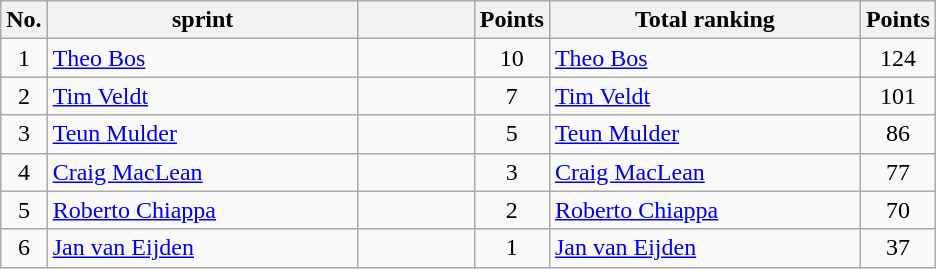<table class="wikitable">
<tr>
<th width="20px">No.</th>
<th width="200px">sprint</th>
<th width="70px"></th>
<th width="40px">Points</th>
<th width="200px">Total ranking</th>
<th width="40px">Points</th>
</tr>
<tr align=center>
<td>1</td>
<td align=left> <a href='#'>Theo Bos</a></td>
<td></td>
<td>10</td>
<td align=left> <a href='#'>Theo Bos</a></td>
<td>124</td>
</tr>
<tr align=center>
<td>2</td>
<td align=left> <a href='#'>Tim Veldt</a></td>
<td></td>
<td>7</td>
<td align=left> <a href='#'>Tim Veldt</a></td>
<td>101</td>
</tr>
<tr align=center>
<td>3</td>
<td align=left> <a href='#'>Teun Mulder</a></td>
<td></td>
<td>5</td>
<td align=left> <a href='#'>Teun Mulder</a></td>
<td>86</td>
</tr>
<tr align=center>
<td>4</td>
<td align=left> <a href='#'>Craig MacLean</a></td>
<td></td>
<td>3</td>
<td align=left> <a href='#'>Craig MacLean</a></td>
<td>77</td>
</tr>
<tr align=center>
<td>5</td>
<td align=left> <a href='#'>Roberto Chiappa</a></td>
<td></td>
<td>2</td>
<td align=left> <a href='#'>Roberto Chiappa</a></td>
<td>70</td>
</tr>
<tr align=center>
<td>6</td>
<td align=left> <a href='#'>Jan van Eijden</a></td>
<td></td>
<td>1</td>
<td align=left> <a href='#'>Jan van Eijden</a></td>
<td>37</td>
</tr>
</table>
